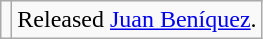<table class="wikitable">
<tr>
<td></td>
<td>Released <a href='#'>Juan Beníquez</a>.</td>
</tr>
</table>
